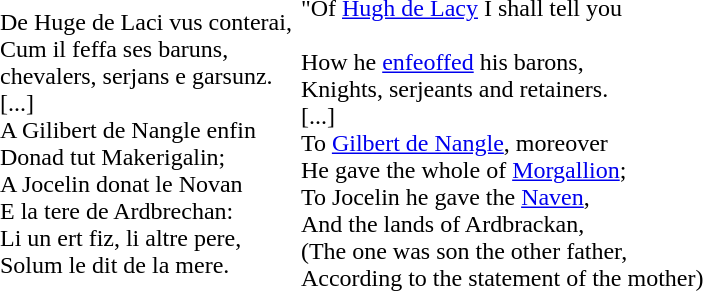<table cellpadding=2 style="background:transparent;">
<tr>
<td></td>
<td></td>
</tr>
<tr>
<td>De Huge de Laci vus conterai,<br>Cum il feffa ses baruns, 
<br>chevalers, serjans e garsunz.
<br>[...]
<br>A Gilibert de Nangle enfin 
<br> Donad tut Makerigalin; 
<br>A Jocelin donat le Novan 
<br> E la tere de Ardbrechan: 
<br> Li un ert fiz, li altre pere, 
<br> Solum le dit de la mere.</td>
<td>"Of <a href='#'>Hugh de Lacy</a> I shall tell you<br><br>How he <a href='#'>enfeoffed</a> his barons,<br>
Knights, serjeants and retainers.<br>
[...]<br>
To <a href='#'>Gilbert de Nangle</a>, moreover<br>
He gave the whole of <a href='#'>Morgallion</a>;<br>
To Jocelin he gave the <a href='#'>Naven</a>,<br>
And the lands of Ardbrackan,<br>
(The one was son the other father,<br>
According to the statement of the mother)</td>
</tr>
</table>
